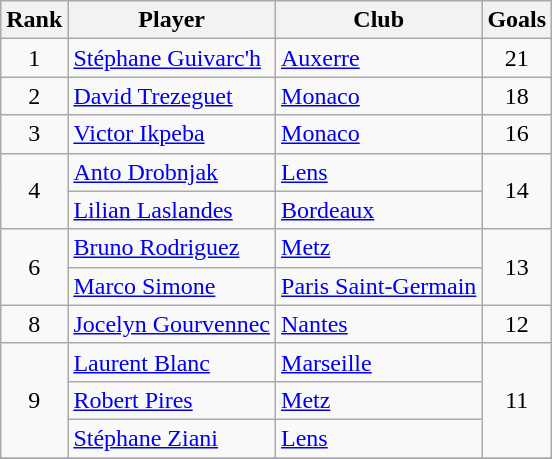<table class="wikitable" style="text-align:center">
<tr>
<th>Rank</th>
<th>Player</th>
<th>Club</th>
<th>Goals</th>
</tr>
<tr>
<td>1</td>
<td align="left"> <a href='#'>Stéphane Guivarc'h</a></td>
<td align="left"><a href='#'>Auxerre</a></td>
<td>21</td>
</tr>
<tr>
<td>2</td>
<td align="left"> <a href='#'>David Trezeguet</a></td>
<td align="left"><a href='#'>Monaco</a></td>
<td>18</td>
</tr>
<tr>
<td>3</td>
<td align="left"> <a href='#'>Victor Ikpeba</a></td>
<td align="left"><a href='#'>Monaco</a></td>
<td>16</td>
</tr>
<tr>
<td rowspan="2">4</td>
<td align="left"> <a href='#'>Anto Drobnjak</a></td>
<td align="left"><a href='#'>Lens</a></td>
<td rowspan="2">14</td>
</tr>
<tr>
<td align="left"> <a href='#'>Lilian Laslandes</a></td>
<td align="left"><a href='#'>Bordeaux</a></td>
</tr>
<tr>
<td rowspan="2">6</td>
<td align="left"> <a href='#'>Bruno Rodriguez</a></td>
<td align="left"><a href='#'>Metz</a></td>
<td rowspan="2">13</td>
</tr>
<tr>
<td align="left"> <a href='#'>Marco Simone</a></td>
<td align="left"><a href='#'>Paris Saint-Germain</a></td>
</tr>
<tr>
<td>8</td>
<td align="left"> <a href='#'>Jocelyn Gourvennec</a></td>
<td align="left"><a href='#'>Nantes</a></td>
<td>12</td>
</tr>
<tr>
<td rowspan="3">9</td>
<td align="left"> <a href='#'>Laurent Blanc</a></td>
<td align="left"><a href='#'>Marseille</a></td>
<td rowspan="3">11</td>
</tr>
<tr>
<td align="left"> <a href='#'>Robert Pires</a></td>
<td align="left"><a href='#'>Metz</a></td>
</tr>
<tr>
<td align="left"> <a href='#'>Stéphane Ziani</a></td>
<td align="left"><a href='#'>Lens</a></td>
</tr>
<tr>
</tr>
</table>
